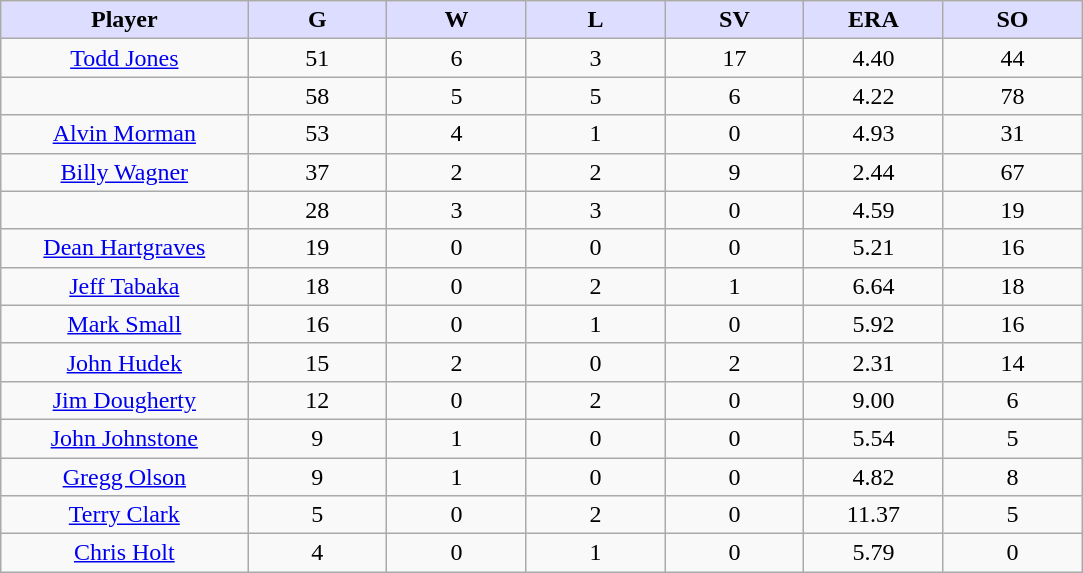<table class="wikitable sortable">
<tr>
<th style="background:#ddf; width:16%;">Player</th>
<th style="background:#ddf; width:9%;">G</th>
<th style="background:#ddf; width:9%;">W</th>
<th style="background:#ddf; width:9%;">L</th>
<th style="background:#ddf; width:9%;">SV</th>
<th style="background:#ddf; width:9%;">ERA</th>
<th style="background:#ddf; width:9%;">SO</th>
</tr>
<tr style="text-align:center;">
<td><a href='#'>Todd Jones</a></td>
<td>51</td>
<td>6</td>
<td>3</td>
<td>17</td>
<td>4.40</td>
<td>44</td>
</tr>
<tr align=center>
<td></td>
<td>58</td>
<td>5</td>
<td>5</td>
<td>6</td>
<td>4.22</td>
<td>78</td>
</tr>
<tr style="text-align:center;">
<td><a href='#'>Alvin Morman</a></td>
<td>53</td>
<td>4</td>
<td>1</td>
<td>0</td>
<td>4.93</td>
<td>31</td>
</tr>
<tr align=center>
<td><a href='#'>Billy Wagner</a></td>
<td>37</td>
<td>2</td>
<td>2</td>
<td>9</td>
<td>2.44</td>
<td>67</td>
</tr>
<tr align=center>
<td></td>
<td>28</td>
<td>3</td>
<td>3</td>
<td>0</td>
<td>4.59</td>
<td>19</td>
</tr>
<tr align=center>
<td><a href='#'>Dean Hartgraves</a></td>
<td>19</td>
<td>0</td>
<td>0</td>
<td>0</td>
<td>5.21</td>
<td>16</td>
</tr>
<tr align=center>
<td><a href='#'>Jeff Tabaka</a></td>
<td>18</td>
<td>0</td>
<td>2</td>
<td>1</td>
<td>6.64</td>
<td>18</td>
</tr>
<tr align=center>
<td><a href='#'>Mark Small</a></td>
<td>16</td>
<td>0</td>
<td>1</td>
<td>0</td>
<td>5.92</td>
<td>16</td>
</tr>
<tr align=center>
<td><a href='#'>John Hudek</a></td>
<td>15</td>
<td>2</td>
<td>0</td>
<td>2</td>
<td>2.31</td>
<td>14</td>
</tr>
<tr align=center>
<td><a href='#'>Jim Dougherty</a></td>
<td>12</td>
<td>0</td>
<td>2</td>
<td>0</td>
<td>9.00</td>
<td>6</td>
</tr>
<tr align=center>
<td><a href='#'>John Johnstone</a></td>
<td>9</td>
<td>1</td>
<td>0</td>
<td>0</td>
<td>5.54</td>
<td>5</td>
</tr>
<tr align=center>
<td><a href='#'>Gregg Olson</a></td>
<td>9</td>
<td>1</td>
<td>0</td>
<td>0</td>
<td>4.82</td>
<td>8</td>
</tr>
<tr align=center>
<td><a href='#'>Terry Clark</a></td>
<td>5</td>
<td>0</td>
<td>2</td>
<td>0</td>
<td>11.37</td>
<td>5</td>
</tr>
<tr align=center>
<td><a href='#'>Chris Holt</a></td>
<td>4</td>
<td>0</td>
<td>1</td>
<td>0</td>
<td>5.79</td>
<td>0</td>
</tr>
</table>
